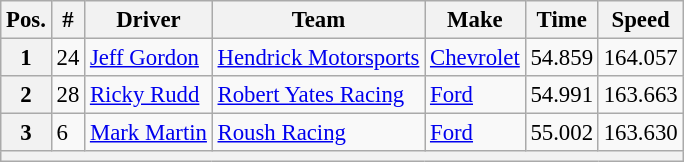<table class="wikitable" style="font-size:95%">
<tr>
<th>Pos.</th>
<th>#</th>
<th>Driver</th>
<th>Team</th>
<th>Make</th>
<th>Time</th>
<th>Speed</th>
</tr>
<tr>
<th>1</th>
<td>24</td>
<td><a href='#'>Jeff Gordon</a></td>
<td><a href='#'>Hendrick Motorsports</a></td>
<td><a href='#'>Chevrolet</a></td>
<td>54.859</td>
<td>164.057</td>
</tr>
<tr>
<th>2</th>
<td>28</td>
<td><a href='#'>Ricky Rudd</a></td>
<td><a href='#'>Robert Yates Racing</a></td>
<td><a href='#'>Ford</a></td>
<td>54.991</td>
<td>163.663</td>
</tr>
<tr>
<th>3</th>
<td>6</td>
<td><a href='#'>Mark Martin</a></td>
<td><a href='#'>Roush Racing</a></td>
<td><a href='#'>Ford</a></td>
<td>55.002</td>
<td>163.630</td>
</tr>
<tr>
<th colspan="7"></th>
</tr>
</table>
